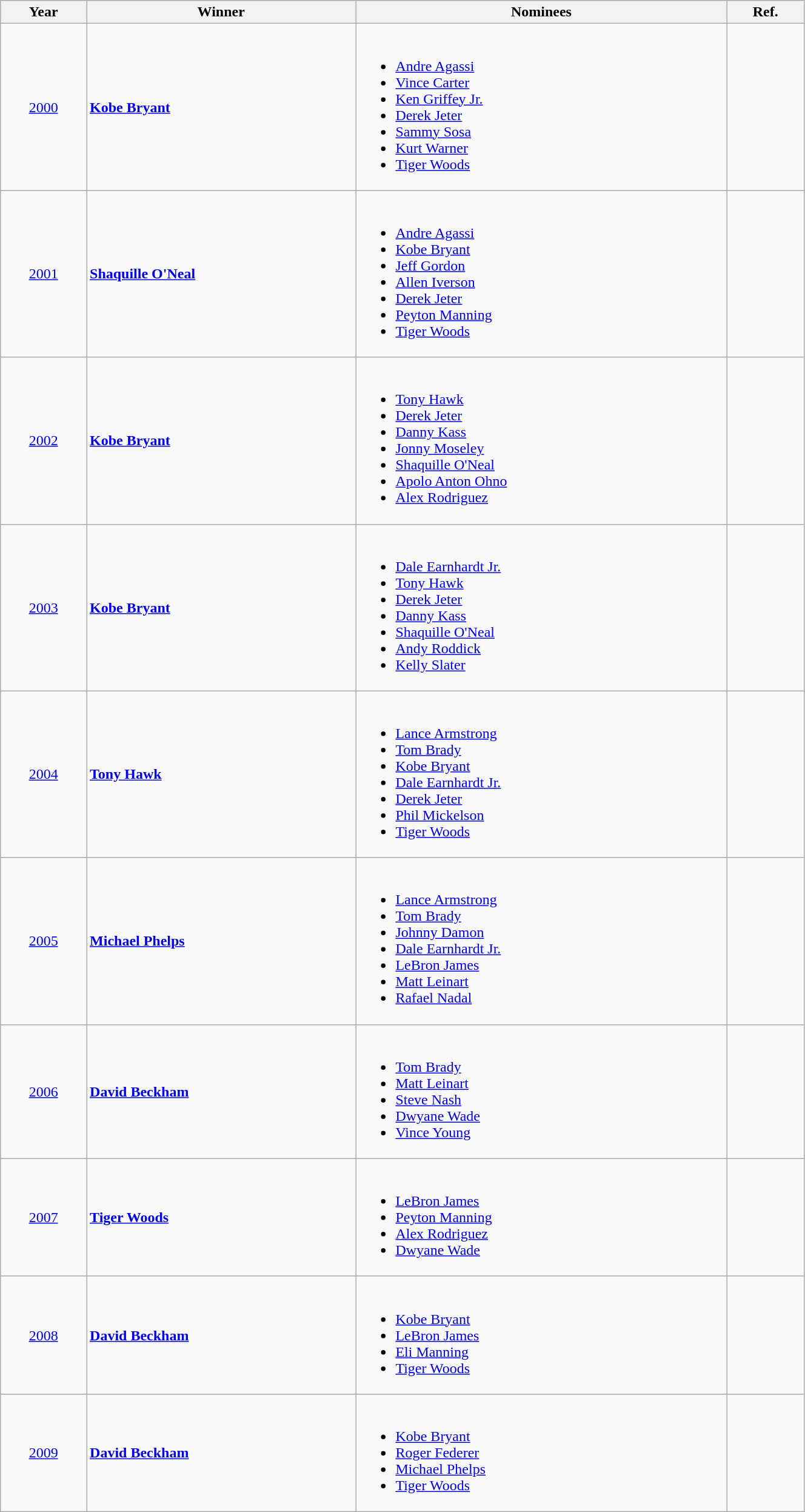<table class="wikitable" width=70%>
<tr>
<th>Year</th>
<th>Winner</th>
<th>Nominees</th>
<th>Ref.</th>
</tr>
<tr>
<td align="center"><a href='#'>2000</a></td>
<td><strong><a href='#'>Kobe Bryant</a></strong></td>
<td><br><ul><li><a href='#'>Andre Agassi</a></li><li><a href='#'>Vince Carter</a></li><li><a href='#'>Ken Griffey Jr.</a></li><li><a href='#'>Derek Jeter</a></li><li><a href='#'>Sammy Sosa</a></li><li><a href='#'>Kurt Warner</a></li><li><a href='#'>Tiger Woods</a></li></ul></td>
<td align="center"></td>
</tr>
<tr>
<td align="center"><a href='#'>2001</a></td>
<td><strong><a href='#'>Shaquille O'Neal</a></strong></td>
<td><br><ul><li><a href='#'>Andre Agassi</a></li><li><a href='#'>Kobe Bryant</a></li><li><a href='#'>Jeff Gordon</a></li><li><a href='#'>Allen Iverson</a></li><li><a href='#'>Derek Jeter</a></li><li><a href='#'>Peyton Manning</a></li><li><a href='#'>Tiger Woods</a></li></ul></td>
<td align="center"></td>
</tr>
<tr>
<td align="center"><a href='#'>2002</a></td>
<td><strong><a href='#'>Kobe Bryant</a></strong></td>
<td><br><ul><li><a href='#'>Tony Hawk</a></li><li><a href='#'>Derek Jeter</a></li><li><a href='#'>Danny Kass</a></li><li><a href='#'>Jonny Moseley</a></li><li><a href='#'>Shaquille O'Neal</a></li><li><a href='#'>Apolo Anton Ohno</a></li><li><a href='#'>Alex Rodriguez</a></li></ul></td>
<td align="center"></td>
</tr>
<tr>
<td align="center"><a href='#'>2003</a></td>
<td><strong><a href='#'>Kobe Bryant</a></strong></td>
<td><br><ul><li><a href='#'>Dale Earnhardt Jr.</a></li><li><a href='#'>Tony Hawk</a></li><li><a href='#'>Derek Jeter</a></li><li><a href='#'>Danny Kass</a></li><li><a href='#'>Shaquille O'Neal</a></li><li><a href='#'>Andy Roddick</a></li><li><a href='#'>Kelly Slater</a></li></ul></td>
<td align="center"></td>
</tr>
<tr>
<td align="center"><a href='#'>2004</a></td>
<td><strong><a href='#'>Tony Hawk</a></strong></td>
<td><br><ul><li><a href='#'>Lance Armstrong</a></li><li><a href='#'>Tom Brady</a></li><li><a href='#'>Kobe Bryant</a></li><li><a href='#'>Dale Earnhardt Jr.</a></li><li><a href='#'>Derek Jeter</a></li><li><a href='#'>Phil Mickelson</a></li><li><a href='#'>Tiger Woods</a></li></ul></td>
<td align="center"></td>
</tr>
<tr>
<td align="center"><a href='#'>2005</a></td>
<td><strong><a href='#'>Michael Phelps</a></strong></td>
<td><br><ul><li><a href='#'>Lance Armstrong</a></li><li><a href='#'>Tom Brady</a></li><li><a href='#'>Johnny Damon</a></li><li><a href='#'>Dale Earnhardt Jr.</a></li><li><a href='#'>LeBron James</a></li><li><a href='#'>Matt Leinart</a></li><li><a href='#'>Rafael Nadal</a></li></ul></td>
<td align="center"></td>
</tr>
<tr>
<td align="center"><a href='#'>2006</a></td>
<td><strong><a href='#'>David Beckham</a></strong></td>
<td><br><ul><li><a href='#'>Tom Brady</a></li><li><a href='#'>Matt Leinart</a></li><li><a href='#'>Steve Nash</a></li><li><a href='#'>Dwyane Wade</a></li><li><a href='#'>Vince Young</a></li></ul></td>
<td align="center"></td>
</tr>
<tr>
<td align="center"><a href='#'>2007</a></td>
<td><strong><a href='#'>Tiger Woods</a></strong></td>
<td><br><ul><li><a href='#'>LeBron James</a></li><li><a href='#'>Peyton Manning</a></li><li><a href='#'>Alex Rodriguez</a></li><li><a href='#'>Dwyane Wade</a></li></ul></td>
<td align="center"></td>
</tr>
<tr>
<td align="center"><a href='#'>2008</a></td>
<td><strong><a href='#'>David Beckham</a></strong></td>
<td><br><ul><li><a href='#'>Kobe Bryant</a></li><li><a href='#'>LeBron James</a></li><li><a href='#'>Eli Manning</a></li><li><a href='#'>Tiger Woods</a></li></ul></td>
<td align="center"></td>
</tr>
<tr>
<td align="center"><a href='#'>2009</a></td>
<td><strong><a href='#'>David Beckham</a></strong></td>
<td><br><ul><li><a href='#'>Kobe Bryant</a></li><li><a href='#'>Roger Federer</a></li><li><a href='#'>Michael Phelps</a></li><li><a href='#'>Tiger Woods</a></li></ul></td>
<td align="center"></td>
</tr>
</table>
